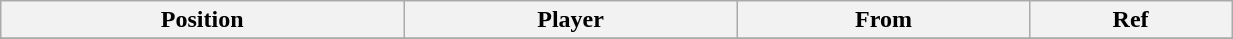<table class="wikitable sortable" style="width:65%; text-align:center; font-size:100%; text-align:left;">
<tr>
<th><strong>Position</strong></th>
<th><strong>Player</strong></th>
<th><strong>From</strong></th>
<th><strong>Ref</strong></th>
</tr>
<tr>
</tr>
</table>
